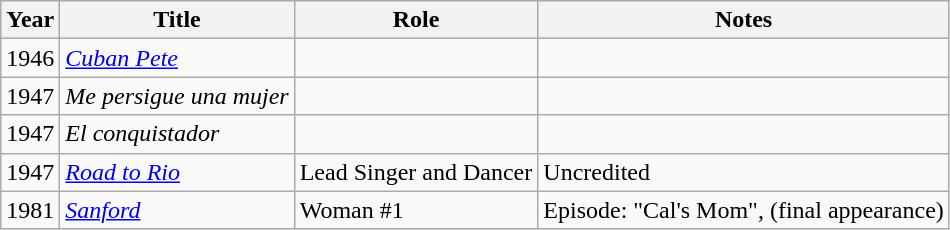<table class="wikitable">
<tr>
<th>Year</th>
<th>Title</th>
<th>Role</th>
<th>Notes</th>
</tr>
<tr>
<td>1946</td>
<td><em><a href='#'>Cuban Pete</a></em></td>
<td></td>
<td></td>
</tr>
<tr>
<td>1947</td>
<td><em>Me persigue una mujer</em></td>
<td></td>
<td></td>
</tr>
<tr>
<td>1947</td>
<td><em>El conquistador</em></td>
<td></td>
<td></td>
</tr>
<tr>
<td>1947</td>
<td><em><a href='#'>Road to Rio</a></em></td>
<td>Lead Singer and Dancer</td>
<td>Uncredited</td>
</tr>
<tr>
<td>1981</td>
<td><em><a href='#'>Sanford</a></em></td>
<td>Woman #1</td>
<td>Episode: "Cal's Mom", (final appearance)</td>
</tr>
</table>
